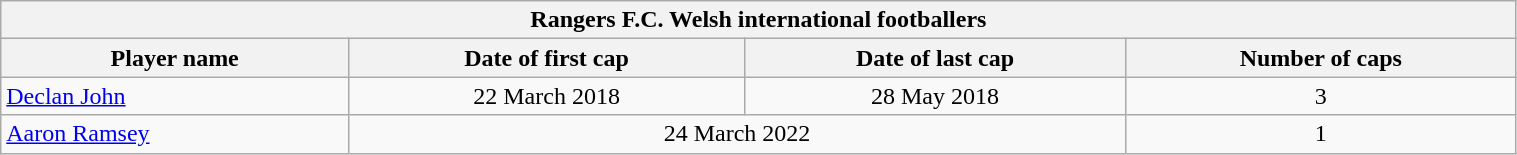<table class="wikitable plainrowheaders" style="width: 80%;">
<tr>
<th colspan=5>Rangers F.C. Welsh international footballers </th>
</tr>
<tr>
<th scope="col">Player name</th>
<th scope="col">Date of first cap</th>
<th scope="col">Date of last cap</th>
<th scope="col">Number of caps</th>
</tr>
<tr>
<td><a href='#'>Declan John</a></td>
<td align="center">22 March 2018</td>
<td align="center">28 May 2018</td>
<td align="center">3</td>
</tr>
<tr>
<td><a href='#'>Aaron Ramsey</a></td>
<td align="center" colspan="2">24 March 2022</td>
<td align="center">1</td>
</tr>
</table>
